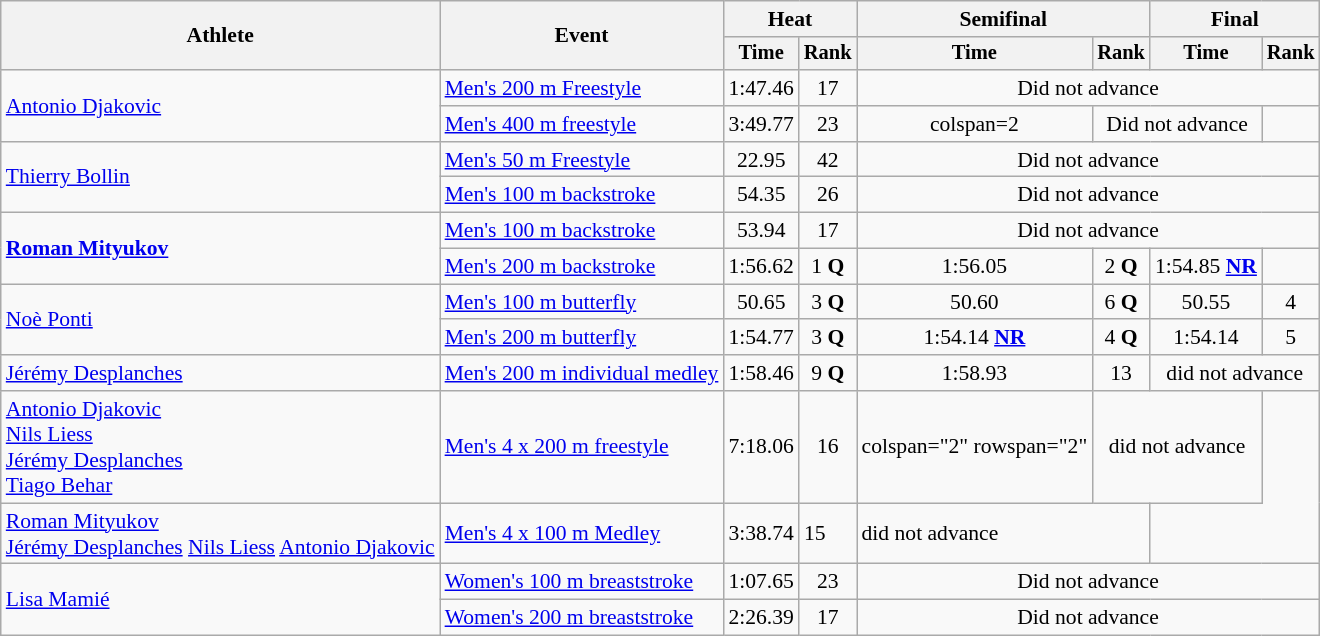<table class=wikitable style="font-size:90%;">
<tr>
<th rowspan=2>Athlete</th>
<th rowspan=2>Event</th>
<th colspan=2>Heat</th>
<th colspan=2>Semifinal</th>
<th colspan=2>Final</th>
</tr>
<tr style="font-size:95%">
<th>Time</th>
<th>Rank</th>
<th>Time</th>
<th>Rank</th>
<th>Time</th>
<th>Rank</th>
</tr>
<tr align="center">
<td rowspan="2" align="left"><a href='#'>Antonio Djakovic</a></td>
<td align="left"><a href='#'>Men's 200 m Freestyle</a></td>
<td>1:47.46</td>
<td>17</td>
<td colspan="4">Did not advance</td>
</tr>
<tr align="center">
<td align="left"><a href='#'>Men's 400 m freestyle</a></td>
<td>3:49.77</td>
<td>23</td>
<td>colspan=2 </td>
<td colspan="2">Did not advance</td>
</tr>
<tr align="center">
<td rowspan="2" align="left"><a href='#'>Thierry Bollin</a></td>
<td align="left"><a href='#'>Men's 50 m Freestyle</a></td>
<td>22.95</td>
<td>42</td>
<td colspan=4>Did not advance</td>
</tr>
<tr align="center">
<td align="left"><a href='#'>Men's 100 m backstroke</a></td>
<td>54.35</td>
<td>26</td>
<td colspan="4">Did not advance</td>
</tr>
<tr align="center">
<td rowspan="2" align="left"><strong><a href='#'>Roman Mityukov</a></strong></td>
<td align="left"><a href='#'>Men's 100 m backstroke</a></td>
<td>53.94</td>
<td>17</td>
<td colspan="4">Did not advance</td>
</tr>
<tr align="center">
<td align=left><a href='#'>Men's 200 m backstroke</a></td>
<td>1:56.62</td>
<td>1 <strong>Q</strong></td>
<td>1:56.05</td>
<td>2 <strong>Q</strong></td>
<td>1:54.85 <strong><a href='#'>NR</a></strong></td>
<td></td>
</tr>
<tr align=center>
<td align=left rowspan=2><a href='#'>Noè Ponti</a></td>
<td align=left><a href='#'>Men's 100 m butterfly</a></td>
<td>50.65</td>
<td>3 <strong>Q</strong></td>
<td>50.60</td>
<td>6 <strong>Q</strong></td>
<td>50.55</td>
<td>4</td>
</tr>
<tr align=center>
<td align=left><a href='#'>Men's 200 m butterfly</a></td>
<td>1:54.77</td>
<td>3 <strong>Q</strong></td>
<td>1:54.14 <strong><a href='#'>NR</a></strong></td>
<td>4 <strong>Q</strong></td>
<td>1:54.14</td>
<td>5</td>
</tr>
<tr align=center>
<td align="left"><a href='#'>Jérémy Desplanches</a></td>
<td align="left"><a href='#'>Men's 200 m individual medley</a></td>
<td>1:58.46</td>
<td>9 <strong>Q</strong></td>
<td>1:58.93</td>
<td>13</td>
<td colspan="2">did not advance</td>
</tr>
<tr align=center>
<td align="left"><a href='#'>Antonio Djakovic</a><br><a href='#'>Nils Liess</a><br><a href='#'>Jérémy Desplanches</a><br><a href='#'>Tiago Behar</a></td>
<td align="left"><a href='#'>Men's 4 x 200 m freestyle</a></td>
<td>7:18.06</td>
<td>16</td>
<td>colspan="2" rowspan="2" </td>
<td colspan="2">did not advance</td>
</tr>
<tr>
<td><a href='#'>Roman Mityukov</a><br><a href='#'>Jérémy Desplanches</a>
<a href='#'>Nils Liess</a>
<a href='#'>Antonio Djakovic</a></td>
<td align="left"><a href='#'>Men's 4 x 100 m Medley</a></td>
<td>3:38.74</td>
<td>15</td>
<td colspan="2">did not advance</td>
</tr>
<tr align=center>
<td rowspan="2" align="left"><a href='#'>Lisa Mamié</a></td>
<td align="left"><a href='#'>Women's 100 m breaststroke</a></td>
<td>1:07.65</td>
<td>23</td>
<td colspan="4">Did not advance</td>
</tr>
<tr align=center>
<td align="left"><a href='#'>Women's 200 m breaststroke</a></td>
<td>2:26.39</td>
<td>17</td>
<td colspan="4">Did not advance</td>
</tr>
</table>
